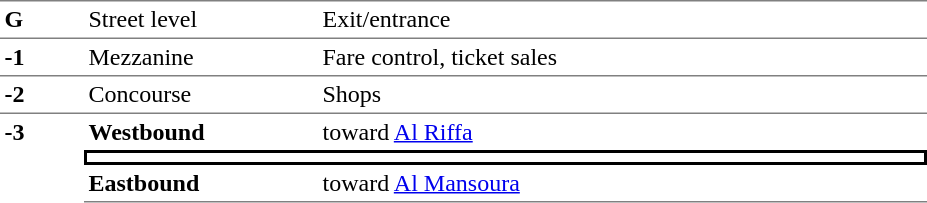<table table border=0 cellspacing=0 cellpadding=3>
<tr>
<td style="border-top:solid 1px gray; border-bottom:solid 1px gray; vertical-align:top;" width=50><strong>G</strong></td>
<td style="border-top:solid 1px gray; border-bottom:solid 1px gray; vertical-align:top;" width=150>Street level</td>
<td style="border-top:solid 1px gray; border-bottom:solid 1px gray; vertical-align:top;" colspan=2 width=400>Exit/entrance</td>
</tr>
<tr>
<td style="vertical-align:top; border-bottom:solid 1px gray;"><strong>-1</strong></td>
<td style="vertical-align:top; border-bottom:solid 1px gray;">Mezzanine</td>
<td style="vertical-align:top; border-bottom:solid 1px gray;" colspan=2>Fare control, ticket sales</td>
</tr>
<tr>
<td style="vertical-align:top;"><strong>-2</strong></td>
<td style="vertical-align:top;">Concourse</td>
<td style="vertical-align:top;" colspan=2>Shops</td>
</tr>
<tr>
<td rowspan=9 style="border-top:solid 1px gray; vertical-align:top;"><strong>-3</strong></td>
<td style="border-bottom:solid 0px gray; border-top:solid 1px gray;"><strong>Westbound</strong></td>
<td style="border-bottom:solid 0px gray; border-top:solid 1px gray;"> toward <a href='#'>Al Riffa</a></td>
</tr>
<tr>
<td style="border-top:solid 2px black;border-right:solid 2px black;border-left:solid 2px black;border-bottom:solid 2px black;text-align:center;" colspan=2></td>
</tr>
<tr>
<td style="border-bottom:solid 1px gray;"><strong>Eastbound</strong></td>
<td style="border-bottom:solid 1px gray;"> toward <a href='#'>Al Mansoura</a></td>
</tr>
</table>
